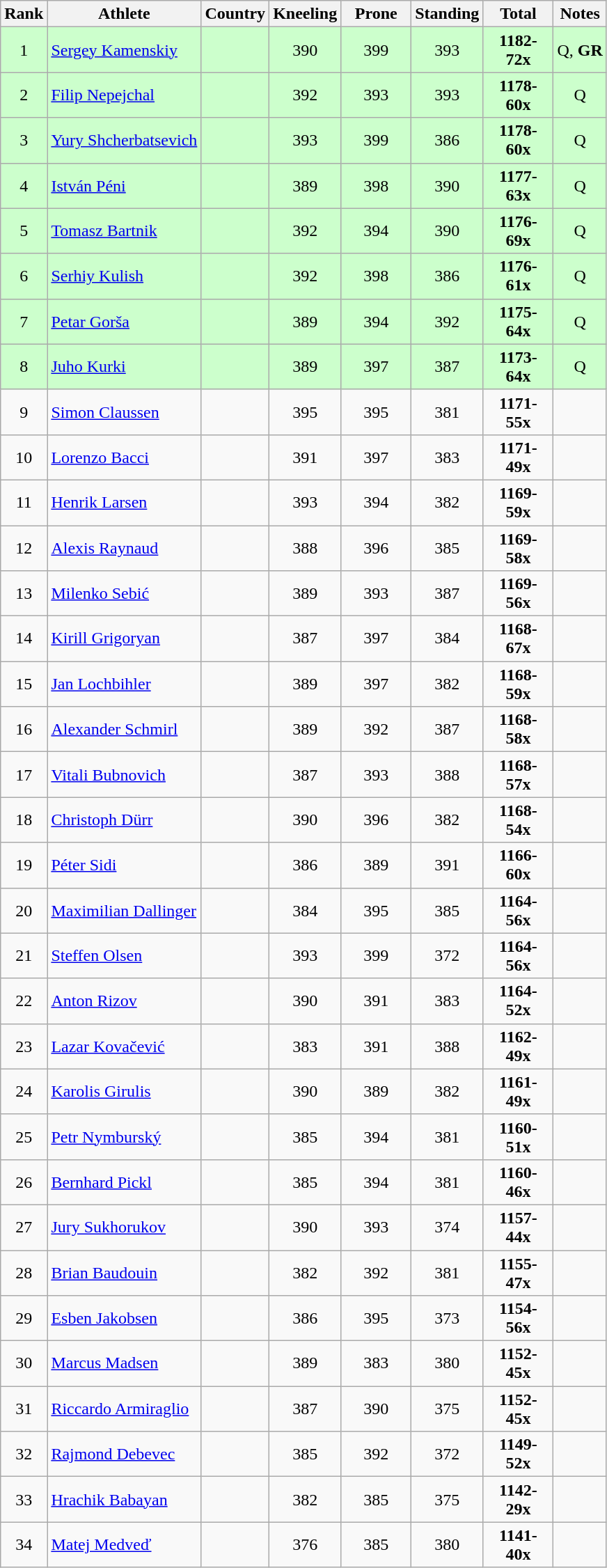<table class="wikitable sortable" style="text-align:center">
<tr>
<th>Rank</th>
<th>Athlete</th>
<th>Country</th>
<th width=60px>Kneeling</th>
<th width=60px>Prone</th>
<th width=60px>Standing</th>
<th width=60px>Total</th>
<th class=unsortable>Notes</th>
</tr>
<tr bgcolor=ccffcc>
<td>1</td>
<td align=left><a href='#'>Sergey Kamenskiy</a></td>
<td align=left></td>
<td>390</td>
<td>399</td>
<td>393</td>
<td><strong>1182-72x</strong></td>
<td>Q, <strong>GR</strong></td>
</tr>
<tr bgcolor=ccffcc>
<td>2</td>
<td align=left><a href='#'>Filip Nepejchal</a></td>
<td align=left></td>
<td>392</td>
<td>393</td>
<td>393</td>
<td><strong>1178-60x</strong></td>
<td>Q</td>
</tr>
<tr bgcolor=ccffcc>
<td>3</td>
<td align=left><a href='#'>Yury Shcherbatsevich</a></td>
<td align=left></td>
<td>393</td>
<td>399</td>
<td>386</td>
<td><strong>1178-60x</strong></td>
<td>Q</td>
</tr>
<tr bgcolor=ccffcc>
<td>4</td>
<td align=left><a href='#'>István Péni</a></td>
<td align=left></td>
<td>389</td>
<td>398</td>
<td>390</td>
<td><strong>1177-63x</strong></td>
<td>Q</td>
</tr>
<tr bgcolor=ccffcc>
<td>5</td>
<td align=left><a href='#'>Tomasz Bartnik</a></td>
<td align=left></td>
<td>392</td>
<td>394</td>
<td>390</td>
<td><strong>1176-69x</strong></td>
<td>Q</td>
</tr>
<tr bgcolor=ccffcc>
<td>6</td>
<td align=left><a href='#'>Serhiy Kulish</a></td>
<td align=left></td>
<td>392</td>
<td>398</td>
<td>386</td>
<td><strong>1176-61x</strong></td>
<td>Q</td>
</tr>
<tr bgcolor=ccffcc>
<td>7</td>
<td align=left><a href='#'>Petar Gorša</a></td>
<td align=left></td>
<td>389</td>
<td>394</td>
<td>392</td>
<td><strong>1175-64x</strong></td>
<td>Q</td>
</tr>
<tr bgcolor=ccffcc>
<td>8</td>
<td align=left><a href='#'>Juho Kurki</a></td>
<td align=left></td>
<td>389</td>
<td>397</td>
<td>387</td>
<td><strong>1173-64x</strong></td>
<td>Q</td>
</tr>
<tr>
<td>9</td>
<td align=left><a href='#'>Simon Claussen</a></td>
<td align=left></td>
<td>395</td>
<td>395</td>
<td>381</td>
<td><strong>1171-55x</strong></td>
<td></td>
</tr>
<tr>
<td>10</td>
<td align=left><a href='#'>Lorenzo Bacci</a></td>
<td align=left></td>
<td>391</td>
<td>397</td>
<td>383</td>
<td><strong>1171-49x</strong></td>
<td></td>
</tr>
<tr>
<td>11</td>
<td align=left><a href='#'>Henrik Larsen</a></td>
<td align=left></td>
<td>393</td>
<td>394</td>
<td>382</td>
<td><strong>1169-59x</strong></td>
<td></td>
</tr>
<tr>
<td>12</td>
<td align=left><a href='#'>Alexis Raynaud</a></td>
<td align=left></td>
<td>388</td>
<td>396</td>
<td>385</td>
<td><strong>1169-58x</strong></td>
<td></td>
</tr>
<tr>
<td>13</td>
<td align=left><a href='#'>Milenko Sebić</a></td>
<td align=left></td>
<td>389</td>
<td>393</td>
<td>387</td>
<td><strong>1169-56x</strong></td>
<td></td>
</tr>
<tr>
<td>14</td>
<td align=left><a href='#'>Kirill Grigoryan</a></td>
<td align=left></td>
<td>387</td>
<td>397</td>
<td>384</td>
<td><strong>1168-67x</strong></td>
<td></td>
</tr>
<tr>
<td>15</td>
<td align=left><a href='#'>Jan Lochbihler</a></td>
<td align=left></td>
<td>389</td>
<td>397</td>
<td>382</td>
<td><strong>1168-59x</strong></td>
<td></td>
</tr>
<tr>
<td>16</td>
<td align=left><a href='#'>Alexander Schmirl</a></td>
<td align=left></td>
<td>389</td>
<td>392</td>
<td>387</td>
<td><strong>1168-58x</strong></td>
<td></td>
</tr>
<tr>
<td>17</td>
<td align=left><a href='#'>Vitali Bubnovich</a></td>
<td align=left></td>
<td>387</td>
<td>393</td>
<td>388</td>
<td><strong>1168-57x</strong></td>
<td></td>
</tr>
<tr>
<td>18</td>
<td align=left><a href='#'>Christoph Dürr</a></td>
<td align=left></td>
<td>390</td>
<td>396</td>
<td>382</td>
<td><strong>1168-54x</strong></td>
<td></td>
</tr>
<tr>
<td>19</td>
<td align=left><a href='#'>Péter Sidi</a></td>
<td align=left></td>
<td>386</td>
<td>389</td>
<td>391</td>
<td><strong>1166-60x</strong></td>
<td></td>
</tr>
<tr>
<td>20</td>
<td align=left><a href='#'>Maximilian Dallinger</a></td>
<td align=left></td>
<td>384</td>
<td>395</td>
<td>385</td>
<td><strong>1164-56x</strong></td>
<td></td>
</tr>
<tr>
<td>21</td>
<td align=left><a href='#'>Steffen Olsen</a></td>
<td align=left></td>
<td>393</td>
<td>399</td>
<td>372</td>
<td><strong>1164-56x</strong></td>
<td></td>
</tr>
<tr>
<td>22</td>
<td align=left><a href='#'>Anton Rizov</a></td>
<td align=left></td>
<td>390</td>
<td>391</td>
<td>383</td>
<td><strong>1164-52x</strong></td>
<td></td>
</tr>
<tr>
<td>23</td>
<td align=left><a href='#'>Lazar Kovačević</a></td>
<td align=left></td>
<td>383</td>
<td>391</td>
<td>388</td>
<td><strong>1162-49x</strong></td>
<td></td>
</tr>
<tr>
<td>24</td>
<td align=left><a href='#'>Karolis Girulis</a></td>
<td align=left></td>
<td>390</td>
<td>389</td>
<td>382</td>
<td><strong>1161-49x</strong></td>
<td></td>
</tr>
<tr>
<td>25</td>
<td align=left><a href='#'>Petr Nymburský</a></td>
<td align=left></td>
<td>385</td>
<td>394</td>
<td>381</td>
<td><strong>1160-51x</strong></td>
<td></td>
</tr>
<tr>
<td>26</td>
<td align=left><a href='#'>Bernhard Pickl</a></td>
<td align=left></td>
<td>385</td>
<td>394</td>
<td>381</td>
<td><strong>1160-46x</strong></td>
<td></td>
</tr>
<tr>
<td>27</td>
<td align=left><a href='#'>Jury Sukhorukov</a></td>
<td align=left></td>
<td>390</td>
<td>393</td>
<td>374</td>
<td><strong>1157-44x</strong></td>
<td></td>
</tr>
<tr>
<td>28</td>
<td align=left><a href='#'>Brian Baudouin</a></td>
<td align=left></td>
<td>382</td>
<td>392</td>
<td>381</td>
<td><strong>1155-47x</strong></td>
<td></td>
</tr>
<tr>
<td>29</td>
<td align=left><a href='#'>Esben Jakobsen</a></td>
<td align=left></td>
<td>386</td>
<td>395</td>
<td>373</td>
<td><strong>1154-56x</strong></td>
<td></td>
</tr>
<tr>
<td>30</td>
<td align=left><a href='#'>Marcus Madsen</a></td>
<td align=left></td>
<td>389</td>
<td>383</td>
<td>380</td>
<td><strong>1152-45x</strong></td>
<td></td>
</tr>
<tr>
<td>31</td>
<td align=left><a href='#'>Riccardo Armiraglio</a></td>
<td align=left></td>
<td>387</td>
<td>390</td>
<td>375</td>
<td><strong>1152-45x</strong></td>
<td></td>
</tr>
<tr>
<td>32</td>
<td align=left><a href='#'>Rajmond Debevec</a></td>
<td align=left></td>
<td>385</td>
<td>392</td>
<td>372</td>
<td><strong>1149-52x</strong></td>
<td></td>
</tr>
<tr>
<td>33</td>
<td align=left><a href='#'>Hrachik Babayan</a></td>
<td align=left></td>
<td>382</td>
<td>385</td>
<td>375</td>
<td><strong>1142-29x</strong></td>
<td></td>
</tr>
<tr>
<td>34</td>
<td align=left><a href='#'>Matej Medveď</a></td>
<td align=left></td>
<td>376</td>
<td>385</td>
<td>380</td>
<td><strong>1141-40x</strong></td>
<td></td>
</tr>
</table>
